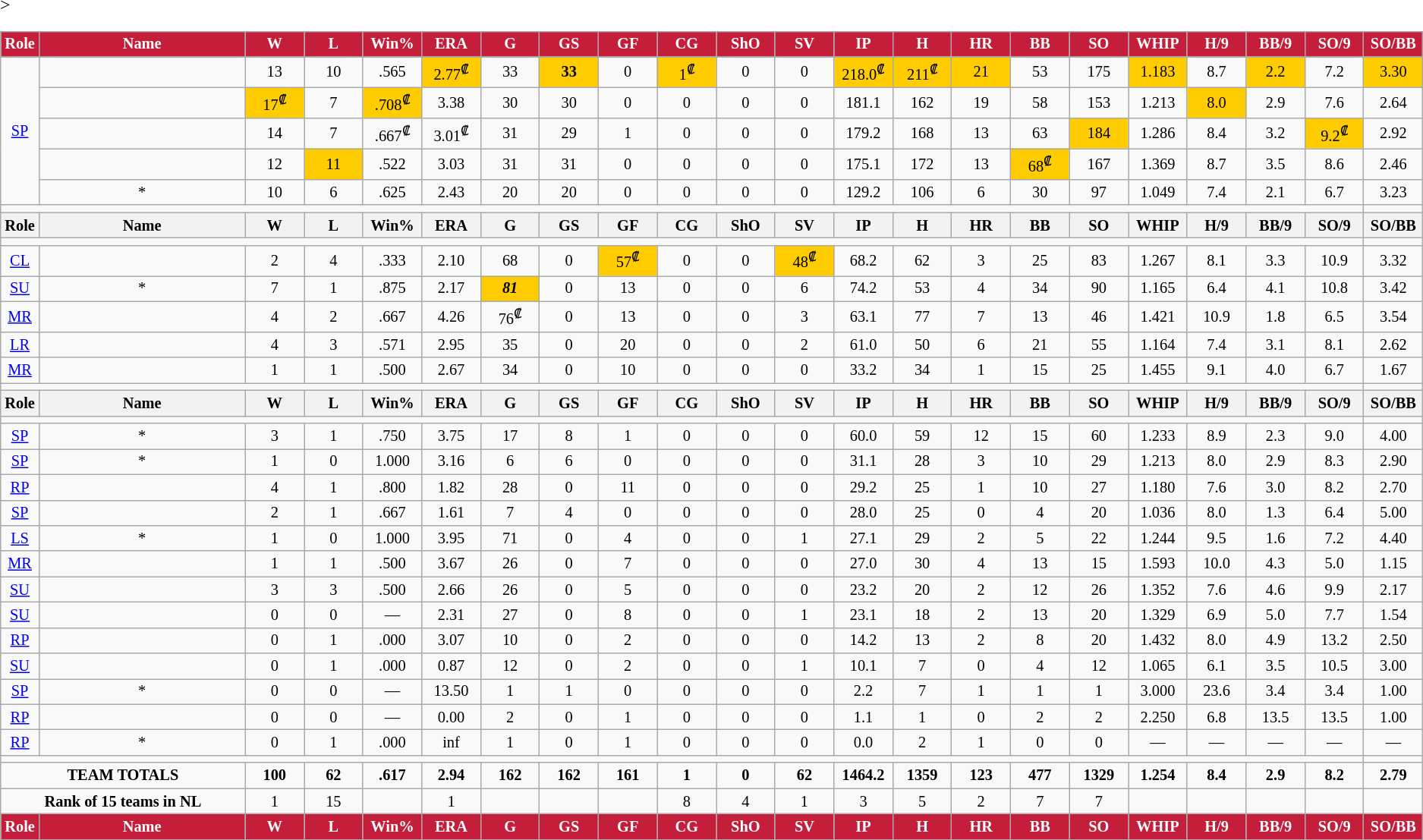<table class="wikitable sortable" style="font-size:85%">
<tr style="text-align:center;">
<th style="background:#C41E3A; color:white; width:2%;">Role</th>
<th style="background:#C41E3A; color:white; width:14%;">Name</th>
<th style="background:#C41E3A; color:white; width:4%;">W</th>
<th style="background:#C41E3A; color:white; width:4%;">L</th>
<th style="background:#C41E3A; color:white; width:4%;">Win%</th>
<th style="background:#C41E3A; color:white; width:4%;">ERA</th>
<th style="background:#C41E3A; color:white; width:4%;">G</th>
<th style="background:#C41E3A; color:white; width:4%;">GS</th>
<th style="background:#C41E3A; color:white; width:4%;">GF</th>
<th style="background:#C41E3A; color:white; width:4%;">CG</th>
<th style="background:#C41E3A; color:white; width:4%;">ShO</th>
<th style="background:#C41E3A; color:white; width:4%;">SV</th>
<th style="background:#C41E3A; color:white; width:4%;">IP</th>
<th style="background:#C41E3A; color:white; width:4%;">H</th>
<th style="background:#C41E3A; color:white; width:4%;">HR</th>
<th style="background:#C41E3A; color:white; width:4%;">BB</th>
<th style="background:#C41E3A; color:white; width:4%;">SO</th>
<th style="background:#C41E3A; color:white; width:4%;">WHIP</th>
<th style="background:#C41E3A; color:white; width:4%;">H/9</th>
<th style="background:#C41E3A; color:white; width:4%;">BB/9</th>
<th style="background:#C41E3A; color:white; width:4%;">SO/9</th>
<th style="background:#C41E3A; color:white; width:4%;">SO/BB</th>
</tr>
<tr Role Name W L W-L& ERA G GS GF CG ShO SV IP H HR BB SO WHIP H/9 BB/9 SO/9 BB/9 SO/BB bgcolor="gold"| for leader in category -->>
</tr>
<tr>
</tr>
<tr style="text-align:center;">
<td rowspan="5" style="text-align: center;"><a href='#'>SP</a></td>
<td></td>
<td>13</td>
<td>10</td>
<td>.565</td>
<td style="background:#fc0; border:1px solid #aaa; width:2em;">2.77<sup>₡</sup></td>
<td>33</td>
<td style="background:#fc0; border:1px solid #aaa; width:2em;"><strong>33</strong></td>
<td>0</td>
<td style="background:#fc0; border:1px solid #aaa; width:2em;">1<sup>₡</sup></td>
<td>0</td>
<td>0</td>
<td style="background:#fc0; border:1px solid #aaa; width:2em;">218.0<sup>₡</sup></td>
<td style="background:#fc0; border:1px solid #aaa; width:2em;">211<sup>₡</sup></td>
<td style="background:#fc0; border:1px solid #aaa; width:2em;">21</td>
<td>53</td>
<td>175</td>
<td style="background:#fc0; border:1px solid #aaa; width:2em;">1.183</td>
<td>8.7</td>
<td style="background:#fc0; border;1px solid #aaa; width:2em;">2.2</td>
<td>7.2</td>
<td style="background:#fc0; border:1px solid #aaa; width:2em;">3.30</td>
</tr>
<tr style="text-align:center;">
<td></td>
<td style="background:#fc0; border:1px solid #aaa; width:2em;">17<sup>₡</sup></td>
<td>7</td>
<td style="background:#fc0; border;1px solid #aaa; width:2em;">.708<sup>₡</sup></td>
<td>3.38</td>
<td>30</td>
<td>30</td>
<td>0</td>
<td>0</td>
<td>0</td>
<td>0</td>
<td>181.1</td>
<td>162</td>
<td>19</td>
<td>58</td>
<td>153</td>
<td>1.213</td>
<td style="background:#fc0; border:1px solid #aaa; width:2em;">8.0</td>
<td>2.9</td>
<td>7.6</td>
<td>2.64</td>
</tr>
<tr style="text-align:center;">
<td></td>
<td>14</td>
<td>7</td>
<td>.667<sup>₡</sup></td>
<td>3.01<sup>₡</sup></td>
<td>31</td>
<td>29</td>
<td>1</td>
<td>0</td>
<td>0</td>
<td>0</td>
<td>179.2</td>
<td>168</td>
<td>13</td>
<td>63</td>
<td style="background:#fc0; border:1px solid #aaa; width:2em;">184</td>
<td>1.286</td>
<td>8.4</td>
<td>3.2</td>
<td style="background:#fc0; border:1px solid #aaa; width:2em;">9.2<sup>₡</sup></td>
<td>2.92</td>
</tr>
<tr style="text-align:center;">
<td></td>
<td>12</td>
<td style="background:#fc0; border:1px solid #aaa; width:2em;">11</td>
<td>.522</td>
<td>3.03</td>
<td>31</td>
<td>31</td>
<td>0</td>
<td>0</td>
<td>0</td>
<td>0</td>
<td>175.1</td>
<td>172</td>
<td>13</td>
<td style="background:#fc0; border:1px solid #aaa; width:2em;">68<sup>₡</sup></td>
<td>167</td>
<td>1.369</td>
<td>8.7</td>
<td>3.5</td>
<td>8.6</td>
<td>2.46</td>
</tr>
<tr style="text-align:center;">
<td>*</td>
<td>10</td>
<td>6</td>
<td>.625</td>
<td>2.43</td>
<td>20</td>
<td>20</td>
<td>0</td>
<td>0</td>
<td>0</td>
<td>0</td>
<td>129.2</td>
<td>106</td>
<td>6</td>
<td>30</td>
<td>97</td>
<td>1.049</td>
<td>7.4</td>
<td>2.1</td>
<td>6.7</td>
<td>3.23</td>
</tr>
<tr>
<td colspan="21"></td>
<td></td>
</tr>
<tr style="text-align:center;">
<th width:2%;">Role</th>
<th width:14%;">Name</th>
<th width:4%;">W</th>
<th width:4%;">L</th>
<th width:4%;">Win%</th>
<th width:4%;">ERA</th>
<th width:4%;">G</th>
<th width:4%;">GS</th>
<th width:4%;">GF</th>
<th width:4%;">CG</th>
<th width:4%;">ShO</th>
<th width:4%;">SV</th>
<th width:4%;">IP</th>
<th width:4%;">H</th>
<th width:4%;">HR</th>
<th width:4%;">BB</th>
<th width:4%;">SO</th>
<th width:4%;">WHIP</th>
<th width:4%;">H/9</th>
<th width:4%;">BB/9</th>
<th width:4%;">SO/9</th>
<th width:4%;">SO/BB</th>
</tr>
<tr>
<td colspan="21"></td>
<td></td>
</tr>
<tr style="text-align:center;">
<td><a href='#'>CL</a></td>
<td></td>
<td>2</td>
<td>4</td>
<td>.333</td>
<td>2.10</td>
<td>68</td>
<td>0</td>
<td style="background:#fc0; border:1px solid #aaa; width:2em;">57<sup>₡</sup></td>
<td>0</td>
<td>0</td>
<td style="background:#fc0; border:1px solid #aaa; width:2em;">48<sup>₡</sup></td>
<td>68.2</td>
<td>62</td>
<td>3</td>
<td>25</td>
<td>83</td>
<td>1.267</td>
<td>8.1</td>
<td>3.3</td>
<td>10.9</td>
<td>3.32</td>
</tr>
<tr style="text-align:center;">
<td><a href='#'>SU</a></td>
<td>*</td>
<td>7</td>
<td>1</td>
<td>.875</td>
<td>2.17</td>
<td style="background:#fc0; border:1px solid #aaa; width:2em;"><strong><em>81</em></strong></td>
<td>0</td>
<td>13</td>
<td>0</td>
<td>0</td>
<td>6</td>
<td>74.2</td>
<td>53</td>
<td>4</td>
<td>34</td>
<td>90</td>
<td>1.165</td>
<td>6.4</td>
<td>4.1</td>
<td>10.8</td>
<td>3.42</td>
</tr>
<tr style="text-align:center;">
<td><a href='#'>MR</a></td>
<td></td>
<td>4</td>
<td>2</td>
<td>.667</td>
<td>4.26</td>
<td>76<sup>₡</sup></td>
<td>0</td>
<td>13</td>
<td>0</td>
<td>0</td>
<td>3</td>
<td>63.1</td>
<td>77</td>
<td>7</td>
<td>13</td>
<td>46</td>
<td>1.421</td>
<td>10.9</td>
<td>1.8</td>
<td>6.5</td>
<td>3.54</td>
</tr>
<tr style="text-align:center;">
<td><a href='#'>LR</a></td>
<td></td>
<td>4</td>
<td>3</td>
<td>.571</td>
<td>2.95</td>
<td>35</td>
<td>0</td>
<td>20</td>
<td>0</td>
<td>0</td>
<td>2</td>
<td>61.0</td>
<td>50</td>
<td>6</td>
<td>21</td>
<td>55</td>
<td>1.164</td>
<td>7.4</td>
<td>3.1</td>
<td>8.1</td>
<td>2.62</td>
</tr>
<tr style="text-align:center;">
<td><a href='#'>MR</a></td>
<td></td>
<td>1</td>
<td>1</td>
<td>.500</td>
<td>2.67</td>
<td>34</td>
<td>0</td>
<td>10</td>
<td>0</td>
<td>0</td>
<td>0</td>
<td>33.2</td>
<td>34</td>
<td>1</td>
<td>15</td>
<td>25</td>
<td>1.455</td>
<td>9.1</td>
<td>4.0</td>
<td>6.7</td>
<td>1.67</td>
</tr>
<tr>
<td colspan="21"></td>
<td></td>
</tr>
<tr style="text-align:center;">
<th width:2%;">Role</th>
<th width:14%;">Name</th>
<th width:4%;">W</th>
<th width:4%;">L</th>
<th width:4%;">Win%</th>
<th width:4%;">ERA</th>
<th width:4%;">G</th>
<th width:4%;">GS</th>
<th width:4%;">GF</th>
<th width:4%;">CG</th>
<th width:4%;">ShO</th>
<th width:4%;">SV</th>
<th width:4%;">IP</th>
<th width:4%;">H</th>
<th width:4%;">HR</th>
<th width:4%;">BB</th>
<th width:4%;">SO</th>
<th width:4%;">WHIP</th>
<th width:4%;">H/9</th>
<th width:4%;">BB/9</th>
<th width:4%;">SO/9</th>
<th width:4%;">SO/BB</th>
</tr>
<tr>
<td colspan="21"></td>
<td></td>
</tr>
<tr style="text-align:center;">
<td><a href='#'>SP</a></td>
<td>*</td>
<td>3</td>
<td>1</td>
<td>.750</td>
<td>3.75</td>
<td>17</td>
<td>8</td>
<td>1</td>
<td>0</td>
<td>0</td>
<td>0</td>
<td>60.0</td>
<td>59</td>
<td>12</td>
<td>15</td>
<td>60</td>
<td>1.233</td>
<td>8.9</td>
<td>2.3</td>
<td>9.0</td>
<td>4.00</td>
</tr>
<tr style="text-align:center;">
<td><a href='#'>SP</a></td>
<td>*</td>
<td>1</td>
<td>0</td>
<td>1.000</td>
<td>3.16</td>
<td>6</td>
<td>6</td>
<td>0</td>
<td>0</td>
<td>0</td>
<td>0</td>
<td>31.1</td>
<td>28</td>
<td>3</td>
<td>10</td>
<td>29</td>
<td>1.213</td>
<td>8.0</td>
<td>2.9</td>
<td>8.3</td>
<td>2.90</td>
</tr>
<tr style="text-align:center;">
<td><a href='#'>RP</a></td>
<td></td>
<td>4</td>
<td>1</td>
<td>.800</td>
<td>1.82</td>
<td>28</td>
<td>0</td>
<td>11</td>
<td>0</td>
<td>0</td>
<td>0</td>
<td>29.2</td>
<td>25</td>
<td>1</td>
<td>10</td>
<td>27</td>
<td>1.180</td>
<td>7.6</td>
<td>3.0</td>
<td>8.2</td>
<td>2.70</td>
</tr>
<tr style="text-align:center;">
<td><a href='#'>SP</a></td>
<td></td>
<td>2</td>
<td>1</td>
<td>.667</td>
<td>1.61</td>
<td>7</td>
<td>4</td>
<td>0</td>
<td>0</td>
<td>0</td>
<td>0</td>
<td>28.0</td>
<td>25</td>
<td>0</td>
<td>4</td>
<td>20</td>
<td>1.036</td>
<td>8.0</td>
<td>1.3</td>
<td>6.4</td>
<td>5.00</td>
</tr>
<tr style="text-align:center;">
<td><a href='#'>LS</a></td>
<td>*</td>
<td>1</td>
<td>0</td>
<td>1.000</td>
<td>3.95</td>
<td>71</td>
<td>0</td>
<td>4</td>
<td>0</td>
<td>0</td>
<td>1</td>
<td>27.1</td>
<td>29</td>
<td>2</td>
<td>5</td>
<td>22</td>
<td>1.244</td>
<td>9.5</td>
<td>1.6</td>
<td>7.2</td>
<td>4.40</td>
</tr>
<tr style="text-align:center;">
<td><a href='#'>MR</a></td>
<td></td>
<td>1</td>
<td>1</td>
<td>.500</td>
<td>3.67</td>
<td>26</td>
<td>0</td>
<td>7</td>
<td>0</td>
<td>0</td>
<td>0</td>
<td>27.0</td>
<td>30</td>
<td>4</td>
<td>13</td>
<td>15</td>
<td>1.593</td>
<td>10.0</td>
<td>4.3</td>
<td>5.0</td>
<td>1.15</td>
</tr>
<tr style="text-align:center;">
<td><a href='#'>SU</a></td>
<td></td>
<td>3</td>
<td>3</td>
<td>.500</td>
<td>2.66</td>
<td>26</td>
<td>0</td>
<td>5</td>
<td>0</td>
<td>0</td>
<td>0</td>
<td>23.2</td>
<td>20</td>
<td>2</td>
<td>12</td>
<td>26</td>
<td>1.352</td>
<td>7.6</td>
<td>4.6</td>
<td>9.9</td>
<td>2.17</td>
</tr>
<tr style="text-align:center;">
<td><a href='#'>SU</a></td>
<td></td>
<td>0</td>
<td>0</td>
<td>—</td>
<td>2.31</td>
<td>27</td>
<td>0</td>
<td>8</td>
<td>0</td>
<td>0</td>
<td>1</td>
<td>23.1</td>
<td>18</td>
<td>2</td>
<td>13</td>
<td>20</td>
<td>1.329</td>
<td>6.9</td>
<td>5.0</td>
<td>7.7</td>
<td>1.54</td>
</tr>
<tr style="text-align:center;">
<td><a href='#'>RP</a></td>
<td></td>
<td>0</td>
<td>1</td>
<td>.000</td>
<td>3.07</td>
<td>10</td>
<td>0</td>
<td>2</td>
<td>0</td>
<td>0</td>
<td>0</td>
<td>14.2</td>
<td>13</td>
<td>2</td>
<td>8</td>
<td>20</td>
<td>1.432</td>
<td>8.0</td>
<td>4.9</td>
<td>13.2</td>
<td>2.50</td>
</tr>
<tr style="text-align:center;">
<td><a href='#'>SU</a></td>
<td></td>
<td>0</td>
<td>1</td>
<td>.000</td>
<td>0.87</td>
<td>12</td>
<td>0</td>
<td>2</td>
<td>0</td>
<td>0</td>
<td>1</td>
<td>10.1</td>
<td>7</td>
<td>0</td>
<td>4</td>
<td>12</td>
<td>1.065</td>
<td>6.1</td>
<td>3.5</td>
<td>10.5</td>
<td>3.00</td>
</tr>
<tr style="text-align:center;">
<td><a href='#'>SP</a></td>
<td>*</td>
<td>0</td>
<td>0</td>
<td>—</td>
<td>13.50</td>
<td>1</td>
<td>1</td>
<td>0</td>
<td>0</td>
<td>0</td>
<td>0</td>
<td>2.2</td>
<td>7</td>
<td>1</td>
<td>1</td>
<td>1</td>
<td>3.000</td>
<td>23.6</td>
<td>3.4</td>
<td>3.4</td>
<td>1.00</td>
</tr>
<tr style="text-align:center;">
<td><a href='#'>RP</a></td>
<td></td>
<td>0</td>
<td>0</td>
<td>—</td>
<td>0.00</td>
<td>2</td>
<td>0</td>
<td>1</td>
<td>0</td>
<td>0</td>
<td>0</td>
<td>1.1</td>
<td>1</td>
<td>0</td>
<td>2</td>
<td>2</td>
<td>2.250</td>
<td>6.8</td>
<td>13.5</td>
<td>13.5</td>
<td>1.00</td>
</tr>
<tr style="text-align:center;">
<td><a href='#'>RP</a></td>
<td>*</td>
<td>0</td>
<td>1</td>
<td>.000</td>
<td>inf</td>
<td>1</td>
<td>0</td>
<td>1</td>
<td>0</td>
<td>0</td>
<td>0</td>
<td>0.0</td>
<td>2</td>
<td>1</td>
<td>0</td>
<td>0</td>
<td>—</td>
<td>—</td>
<td>—</td>
<td>—</td>
<td>—</td>
</tr>
<tr>
<td colspan="21" style="text-align: center;"></td>
<td></td>
</tr>
<tr style="text-align:center;">
<td colspan="2" style="text-align: center;"><strong>TEAM TOTALS</strong></td>
<td><strong>100</strong></td>
<td><strong>62</strong></td>
<td><strong>.617</strong></td>
<td><strong>2.94</strong></td>
<td><strong>162</strong></td>
<td><strong>162</strong></td>
<td><strong>161</strong></td>
<td><strong>1</strong></td>
<td><strong>0</strong></td>
<td><strong>62</strong></td>
<td><strong>1464.2</strong></td>
<td><strong>1359</strong></td>
<td><strong>123</strong></td>
<td><strong>477</strong></td>
<td><strong>1329</strong></td>
<td><strong>1.254</strong></td>
<td><strong>8.4</strong></td>
<td><strong>2.9</strong></td>
<td><strong>8.2</strong></td>
<td><strong>2.79</strong></td>
</tr>
<tr style="text-align:center;">
<td colspan="2" style="text-align: center;"><strong>Rank of 15 teams in NL</strong></td>
<td>1</td>
<td>15</td>
<td></td>
<td>1</td>
<td></td>
<td></td>
<td></td>
<td>8</td>
<td>4</td>
<td>1</td>
<td>3</td>
<td>5</td>
<td>2</td>
<td>7</td>
<td>7</td>
<td></td>
<td></td>
<td></td>
<td></td>
<td></td>
</tr>
<tr>
<th style="background:#C41E3A; color:white; width:2%;">Role</th>
<th style="background:#C41E3A; color:white; width:14%;">Name</th>
<th style="background:#C41E3A; color:white; width:4%;">W</th>
<th style="background:#C41E3A; color:white; width:4%;">L</th>
<th style="background:#C41E3A; color:white; width:4%;">Win%</th>
<th style="background:#C41E3A; color:white; width:4%;">ERA</th>
<th style="background:#C41E3A; color:white; width:4%;">G</th>
<th style="background:#C41E3A; color:white; width:4%;">GS</th>
<th style="background:#C41E3A; color:white; width:4%;">GF</th>
<th style="background:#C41E3A; color:white; width:4%;">CG</th>
<th style="background:#C41E3A; color:white; width:4%;">ShO</th>
<th style="background:#C41E3A; color:white; width:4%;">SV</th>
<th style="background:#C41E3A; color:white; width:4%;">IP</th>
<th style="background:#C41E3A; color:white; width:4%;">H</th>
<th style="background:#C41E3A; color:white; width:4%;">HR</th>
<th style="background:#C41E3A; color:white; width:4%;">BB</th>
<th style="background:#C41E3A; color:white; width:4%;">SO</th>
<th style="background:#C41E3A; color:white; width:4%;">WHIP</th>
<th style="background:#C41E3A; color:white; width:4%;">H/9</th>
<th style="background:#C41E3A; color:white; width:4%;">BB/9</th>
<th style="background:#C41E3A; color:white; width:4%;">SO/9</th>
<th style="background:#C41E3A; color:white; width:4%;">SO/BB</th>
</tr>
<tr>
</tr>
</table>
